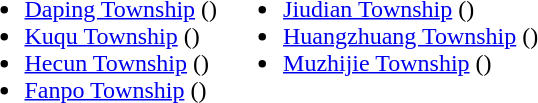<table>
<tr>
<td valign="top"><br><ul><li><a href='#'>Daping Township</a> ()</li><li><a href='#'>Kuqu Township</a> ()</li><li><a href='#'>Hecun Township</a> ()</li><li><a href='#'>Fanpo Township</a> ()</li></ul></td>
<td valign="top"><br><ul><li><a href='#'>Jiudian Township</a> ()</li><li><a href='#'>Huangzhuang Township</a> ()</li><li><a href='#'>Muzhijie Township</a> ()</li></ul></td>
</tr>
</table>
